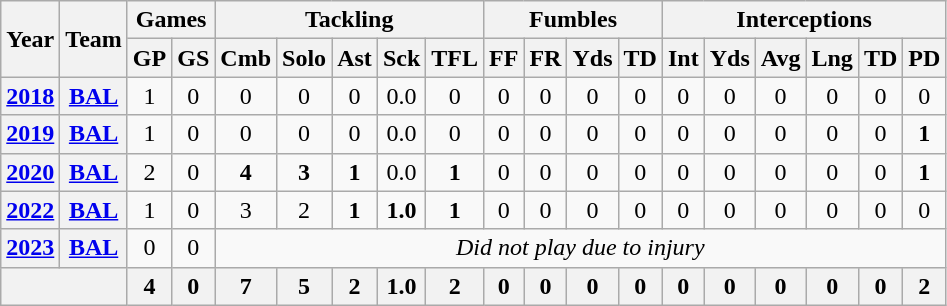<table class= "wikitable" style="text-align:center;">
<tr>
<th rowspan="2">Year</th>
<th rowspan="2">Team</th>
<th colspan="2">Games</th>
<th colspan="5">Tackling</th>
<th colspan="4">Fumbles</th>
<th colspan="6">Interceptions</th>
</tr>
<tr>
<th>GP</th>
<th>GS</th>
<th>Cmb</th>
<th>Solo</th>
<th>Ast</th>
<th>Sck</th>
<th>TFL</th>
<th>FF</th>
<th>FR</th>
<th>Yds</th>
<th>TD</th>
<th>Int</th>
<th>Yds</th>
<th>Avg</th>
<th>Lng</th>
<th>TD</th>
<th>PD</th>
</tr>
<tr>
<th><a href='#'>2018</a></th>
<th><a href='#'>BAL</a></th>
<td>1</td>
<td>0</td>
<td>0</td>
<td>0</td>
<td>0</td>
<td>0.0</td>
<td>0</td>
<td>0</td>
<td>0</td>
<td>0</td>
<td>0</td>
<td>0</td>
<td>0</td>
<td>0</td>
<td>0</td>
<td>0</td>
<td>0</td>
</tr>
<tr>
<th><a href='#'>2019</a></th>
<th><a href='#'>BAL</a></th>
<td>1</td>
<td>0</td>
<td>0</td>
<td>0</td>
<td>0</td>
<td>0.0</td>
<td>0</td>
<td>0</td>
<td>0</td>
<td>0</td>
<td>0</td>
<td>0</td>
<td>0</td>
<td>0</td>
<td>0</td>
<td>0</td>
<td><strong>1</strong></td>
</tr>
<tr>
<th><a href='#'>2020</a></th>
<th><a href='#'>BAL</a></th>
<td>2</td>
<td>0</td>
<td><strong>4</strong></td>
<td><strong>3</strong></td>
<td><strong>1</strong></td>
<td>0.0</td>
<td><strong>1</strong></td>
<td>0</td>
<td>0</td>
<td>0</td>
<td>0</td>
<td>0</td>
<td>0</td>
<td>0</td>
<td>0</td>
<td>0</td>
<td><strong>1</strong></td>
</tr>
<tr>
<th><a href='#'>2022</a></th>
<th><a href='#'>BAL</a></th>
<td>1</td>
<td>0</td>
<td>3</td>
<td>2</td>
<td><strong>1</strong></td>
<td><strong>1.0</strong></td>
<td><strong>1</strong></td>
<td>0</td>
<td>0</td>
<td>0</td>
<td>0</td>
<td>0</td>
<td>0</td>
<td>0</td>
<td>0</td>
<td>0</td>
<td>0</td>
</tr>
<tr>
<th><a href='#'>2023</a></th>
<th><a href='#'>BAL</a></th>
<td>0</td>
<td>0</td>
<td colspan="19"><em>Did not play due to injury</em></td>
</tr>
<tr>
<th colspan="2"></th>
<th>4</th>
<th>0</th>
<th>7</th>
<th>5</th>
<th>2</th>
<th>1.0</th>
<th>2</th>
<th>0</th>
<th>0</th>
<th>0</th>
<th>0</th>
<th>0</th>
<th>0</th>
<th>0</th>
<th>0</th>
<th>0</th>
<th>2</th>
</tr>
</table>
